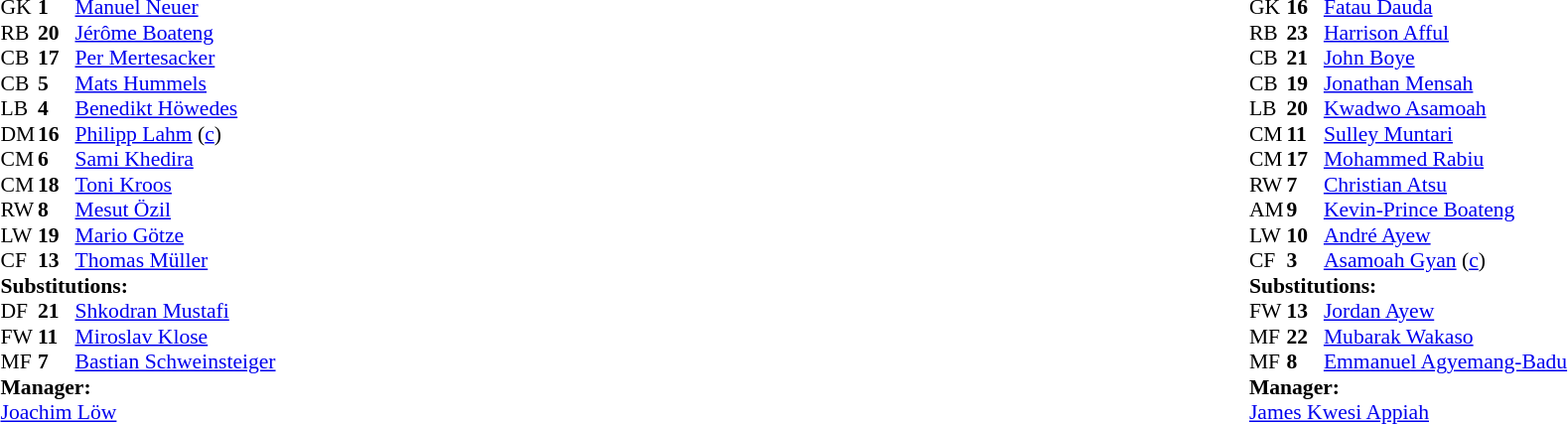<table width="100%">
<tr>
<td valign="top" width="40%"><br><table style="font-size: 90%" cellspacing="0" cellpadding="0">
<tr>
<th width=25></th>
<th width=25></th>
</tr>
<tr>
<td>GK</td>
<td><strong>1</strong></td>
<td><a href='#'>Manuel Neuer</a></td>
</tr>
<tr>
<td>RB</td>
<td><strong>20</strong></td>
<td><a href='#'>Jérôme Boateng</a></td>
<td></td>
<td></td>
</tr>
<tr>
<td>CB</td>
<td><strong>17</strong></td>
<td><a href='#'>Per Mertesacker</a></td>
</tr>
<tr>
<td>CB</td>
<td><strong>5</strong></td>
<td><a href='#'>Mats Hummels</a></td>
</tr>
<tr>
<td>LB</td>
<td><strong>4</strong></td>
<td><a href='#'>Benedikt Höwedes</a></td>
</tr>
<tr>
<td>DM</td>
<td><strong>16</strong></td>
<td><a href='#'>Philipp Lahm</a> (<a href='#'>c</a>)</td>
</tr>
<tr>
<td>CM</td>
<td><strong>6</strong></td>
<td><a href='#'>Sami Khedira</a></td>
<td></td>
<td></td>
</tr>
<tr>
<td>CM</td>
<td><strong>18</strong></td>
<td><a href='#'>Toni Kroos</a></td>
</tr>
<tr>
<td>RW</td>
<td><strong>8</strong></td>
<td><a href='#'>Mesut Özil</a></td>
</tr>
<tr>
<td>LW</td>
<td><strong>19</strong></td>
<td><a href='#'>Mario Götze</a></td>
<td></td>
<td></td>
</tr>
<tr>
<td>CF</td>
<td><strong>13</strong></td>
<td><a href='#'>Thomas Müller</a></td>
</tr>
<tr>
<td colspan=3><strong>Substitutions:</strong></td>
</tr>
<tr>
<td>DF</td>
<td><strong>21</strong></td>
<td><a href='#'>Shkodran Mustafi</a></td>
<td></td>
<td></td>
</tr>
<tr>
<td>FW</td>
<td><strong>11</strong></td>
<td><a href='#'>Miroslav Klose</a></td>
<td></td>
<td></td>
</tr>
<tr>
<td>MF</td>
<td><strong>7</strong></td>
<td><a href='#'>Bastian Schweinsteiger</a></td>
<td></td>
<td></td>
</tr>
<tr>
<td colspan=3><strong>Manager:</strong></td>
</tr>
<tr>
<td colspan=3><a href='#'>Joachim Löw</a></td>
</tr>
</table>
</td>
<td valign="top"></td>
<td valign="top" width="50%"><br><table style="font-size: 90%; margin: auto;" cellspacing="0" cellpadding="0">
<tr>
<th width="25"></th>
<th width="25"></th>
</tr>
<tr>
<td>GK</td>
<td><strong>16</strong></td>
<td><a href='#'>Fatau Dauda</a></td>
</tr>
<tr>
<td>RB</td>
<td><strong>23</strong></td>
<td><a href='#'>Harrison Afful</a></td>
</tr>
<tr>
<td>CB</td>
<td><strong>21</strong></td>
<td><a href='#'>John Boye</a></td>
</tr>
<tr>
<td>CB</td>
<td><strong>19</strong></td>
<td><a href='#'>Jonathan Mensah</a></td>
</tr>
<tr>
<td>LB</td>
<td><strong>20</strong></td>
<td><a href='#'>Kwadwo Asamoah</a></td>
</tr>
<tr>
<td>CM</td>
<td><strong>11</strong></td>
<td><a href='#'>Sulley Muntari</a></td>
<td></td>
</tr>
<tr>
<td>CM</td>
<td><strong>17</strong></td>
<td><a href='#'>Mohammed Rabiu</a></td>
<td></td>
<td></td>
</tr>
<tr>
<td>RW</td>
<td><strong>7</strong></td>
<td><a href='#'>Christian Atsu</a></td>
<td></td>
<td></td>
</tr>
<tr>
<td>AM</td>
<td><strong>9</strong></td>
<td><a href='#'>Kevin-Prince Boateng</a></td>
<td></td>
<td></td>
</tr>
<tr>
<td>LW</td>
<td><strong>10</strong></td>
<td><a href='#'>André Ayew</a></td>
</tr>
<tr>
<td>CF</td>
<td><strong>3</strong></td>
<td><a href='#'>Asamoah Gyan</a> (<a href='#'>c</a>)</td>
</tr>
<tr>
<td colspan=3><strong>Substitutions:</strong></td>
</tr>
<tr>
<td>FW</td>
<td><strong>13</strong></td>
<td><a href='#'>Jordan Ayew</a></td>
<td></td>
<td></td>
</tr>
<tr>
<td>MF</td>
<td><strong>22</strong></td>
<td><a href='#'>Mubarak Wakaso</a></td>
<td></td>
<td></td>
</tr>
<tr>
<td>MF</td>
<td><strong>8</strong></td>
<td><a href='#'>Emmanuel Agyemang-Badu</a></td>
<td></td>
<td></td>
</tr>
<tr>
<td colspan=3><strong>Manager:</strong></td>
</tr>
<tr>
<td colspan=3><a href='#'>James Kwesi Appiah</a></td>
</tr>
</table>
</td>
</tr>
</table>
